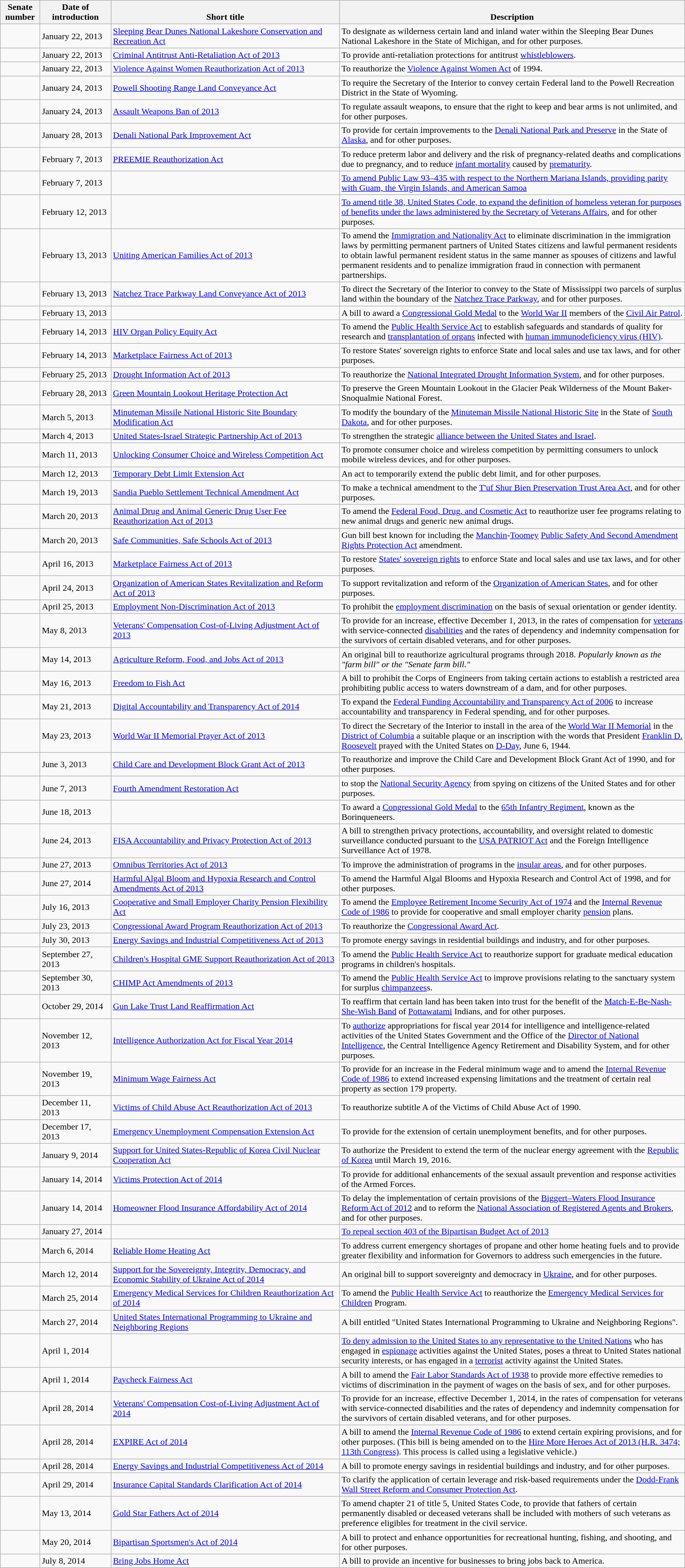<table class="wikitable">
<tr valign="bottom">
<th>Senate number</th>
<th>Date of introduction</th>
<th>Short title</th>
<th>Description</th>
</tr>
<tr>
<td></td>
<td>January 22, 2013</td>
<td><a href='#'>Sleeping Bear Dunes National Lakeshore Conservation and Recreation Act</a></td>
<td>To designate as wilderness certain land and inland water within the Sleeping Bear Dunes National Lakeshore in the State of Michigan, and for other purposes.</td>
</tr>
<tr>
<td></td>
<td>January 22, 2013</td>
<td><a href='#'>Criminal Antitrust Anti-Retaliation Act of 2013</a></td>
<td>To provide anti-retaliation protections for antitrust <a href='#'>whistleblowers</a>.</td>
</tr>
<tr>
<td></td>
<td nowrap="">January 22, 2013</td>
<td nowrap=""><a href='#'>Violence Against Women Reauthorization Act of 2013</a></td>
<td>To reauthorize the <a href='#'>Violence Against Women Act</a> of 1994.</td>
</tr>
<tr>
<td></td>
<td>January 24, 2013</td>
<td><a href='#'>Powell Shooting Range Land Conveyance Act</a></td>
<td>To require the Secretary of the Interior to convey certain Federal land to the Powell Recreation District in the State of Wyoming.</td>
</tr>
<tr>
<td></td>
<td>January 24, 2013</td>
<td><a href='#'>Assault Weapons Ban of 2013</a></td>
<td>To regulate assault weapons, to ensure that the right to keep and bear arms is not unlimited, and for other purposes.</td>
</tr>
<tr>
<td></td>
<td>January 28, 2013</td>
<td><a href='#'>Denali National Park Improvement Act</a></td>
<td>To provide for certain improvements to the <a href='#'>Denali National Park and Preserve</a> in the State of <a href='#'>Alaska</a>, and for other purposes.</td>
</tr>
<tr>
<td></td>
<td>February 7, 2013</td>
<td><a href='#'>PREEMIE Reauthorization Act</a></td>
<td>To reduce preterm labor and delivery and the risk of pregnancy-related deaths and complications due to pregnancy, and to reduce <a href='#'>infant mortality</a> caused by <a href='#'>prematurity</a>.</td>
</tr>
<tr>
<td></td>
<td>February 7, 2013</td>
<td></td>
<td><a href='#'>To amend Public Law 93–435 with respect to the Northern Mariana Islands, providing parity with Guam, the Virgin Islands, and American Samoa</a></td>
</tr>
<tr>
<td></td>
<td>February 12, 2013</td>
<td></td>
<td><a href='#'>To amend title 38, United States Code, to expand the definition of homeless veteran for purposes of benefits under the laws administered by the Secretary of Veterans Affairs</a>, and for other purposes.</td>
</tr>
<tr>
<td nowrap=""></td>
<td nowrap="">February 13, 2013</td>
<td><a href='#'>Uniting American Families Act of 2013</a></td>
<td>To amend the <a href='#'>Immigration and Nationality Act</a> to eliminate discrimination in the immigration laws by permitting permanent partners of United States citizens and lawful permanent residents to obtain lawful permanent resident status in the same manner as spouses of citizens and lawful permanent residents and to penalize immigration fraud in connection with permanent partnerships.</td>
</tr>
<tr>
<td></td>
<td>February 13, 2013</td>
<td><a href='#'>Natchez Trace Parkway Land Conveyance Act of 2013</a></td>
<td>To direct the Secretary of the Interior to convey to the State of Mississippi two parcels of surplus land within the boundary of the <a href='#'>Natchez Trace Parkway</a>, and for other purposes.</td>
</tr>
<tr>
<td></td>
<td>February 13, 2013</td>
<td></td>
<td>A bill to award a <a href='#'>Congressional Gold Medal</a> to the <a href='#'>World War II</a> members of the <a href='#'>Civil Air Patrol</a>.</td>
</tr>
<tr>
<td></td>
<td>February 14, 2013</td>
<td><a href='#'>HIV Organ Policy Equity Act</a></td>
<td>To amend the <a href='#'>Public Health Service Act</a> to establish safeguards and standards of quality for research and <a href='#'>transplantation of organs</a> infected with <a href='#'>human immunodeficiency virus (HIV)</a>.</td>
</tr>
<tr>
<td></td>
<td>February 14, 2013</td>
<td><a href='#'>Marketplace Fairness Act of 2013</a></td>
<td>To restore States' sovereign rights to enforce State and local sales and use tax laws, and for other purposes.</td>
</tr>
<tr>
<td></td>
<td>February 25, 2013</td>
<td><a href='#'>Drought Information Act of 2013</a></td>
<td>To reauthorize the <a href='#'>National Integrated Drought Information System</a>, and for other purposes.</td>
</tr>
<tr>
<td></td>
<td>February 28, 2013</td>
<td><a href='#'>Green Mountain Lookout Heritage Protection Act</a></td>
<td>To preserve the Green Mountain Lookout in the Glacier Peak Wilderness of the Mount Baker-Snoqualmie National Forest.</td>
</tr>
<tr>
<td></td>
<td>March 5, 2013</td>
<td><a href='#'>Minuteman Missile National Historic Site Boundary Modification Act</a></td>
<td>To modify the boundary of the <a href='#'>Minuteman Missile National Historic Site</a> in the State of <a href='#'>South Dakota</a>, and for other purposes.</td>
</tr>
<tr>
<td></td>
<td>March 4, 2013</td>
<td><a href='#'>United States-Israel Strategic Partnership Act of 2013</a></td>
<td>To strengthen the strategic <a href='#'>alliance between the United States and Israel</a>.</td>
</tr>
<tr>
<td></td>
<td>March 11, 2013</td>
<td><a href='#'>Unlocking Consumer Choice and Wireless Competition Act</a></td>
<td>To promote consumer choice and wireless competition by permitting consumers to unlock mobile wireless devices, and for other purposes.</td>
</tr>
<tr>
<td></td>
<td>March 12, 2013</td>
<td><a href='#'>Temporary Debt Limit Extension Act</a></td>
<td>An act to temporarily extend the public debt limit, and for other purposes.</td>
</tr>
<tr>
<td></td>
<td>March 19, 2013</td>
<td><a href='#'>Sandia Pueblo Settlement Technical Amendment Act</a></td>
<td>To make a technical amendment to the <a href='#'>T'uf Shur Bien Preservation Trust Area Act</a>, and for other purposes.</td>
</tr>
<tr>
<td></td>
<td>March 20, 2013</td>
<td><a href='#'>Animal Drug and Animal Generic Drug User Fee Reauthorization Act of 2013</a></td>
<td>To amend the <a href='#'>Federal Food, Drug, and Cosmetic Act</a> to reauthorize user fee programs relating to new animal drugs and generic new animal drugs.</td>
</tr>
<tr>
<td></td>
<td>March 20, 2013</td>
<td><a href='#'>Safe Communities, Safe Schools Act of 2013</a></td>
<td>Gun bill best known for including the <a href='#'>Manchin</a>-<a href='#'>Toomey</a> <a href='#'>Public Safety And Second Amendment Rights Protection Act</a> amendment.</td>
</tr>
<tr>
<td></td>
<td>April 16, 2013</td>
<td><a href='#'>Marketplace Fairness Act of 2013</a></td>
<td>To restore <a href='#'>States' sovereign rights</a> to enforce State and local sales and use tax laws, and for other purposes.</td>
</tr>
<tr>
<td></td>
<td>April 24, 2013</td>
<td><a href='#'>Organization of American States Revitalization and Reform Act of 2013</a></td>
<td>To support revitalization and reform of the <a href='#'>Organization of American States</a>, and for other purposes.</td>
</tr>
<tr>
<td></td>
<td>April 25, 2013</td>
<td><a href='#'>Employment Non-Discrimination Act of 2013</a></td>
<td>To prohibit the <a href='#'>employment discrimination</a> on the basis of sexual orientation or gender identity.</td>
</tr>
<tr>
<td></td>
<td>May 8, 2013</td>
<td><a href='#'>Veterans' Compensation Cost-of-Living Adjustment Act of 2013</a></td>
<td>To provide for an increase, effective December 1, 2013, in the rates of compensation for <a href='#'>veterans</a> with service-connected <a href='#'>disabilities</a> and the rates of dependency and indemnity compensation for the survivors of certain disabled veterans, and for other purposes.</td>
</tr>
<tr>
<td></td>
<td>May 14, 2013</td>
<td><a href='#'>Agriculture Reform, Food, and Jobs Act of 2013</a></td>
<td>An original bill to reauthorize agricultural programs through 2018.  <em>Popularly known as the "farm bill" or the "Senate farm bill."</em></td>
</tr>
<tr>
<td></td>
<td>May 16, 2013</td>
<td><a href='#'>Freedom to Fish Act</a></td>
<td>A bill to prohibit the Corps of Engineers from taking certain actions to establish a restricted area prohibiting public access to waters downstream of a dam, and for other purposes.</td>
</tr>
<tr>
<td></td>
<td>May 21, 2013</td>
<td><a href='#'>Digital Accountability and Transparency Act of 2014</a></td>
<td>To expand the <a href='#'>Federal Funding Accountability and Transparency Act of 2006</a> to increase accountability and transparency in Federal spending, and for other purposes.</td>
</tr>
<tr>
<td></td>
<td>May 23, 2013</td>
<td><a href='#'>World War II Memorial Prayer Act of 2013</a></td>
<td>To direct the Secretary of the Interior to install in the area of the <a href='#'>World War II Memorial</a> in the <a href='#'>District of Columbia</a> a suitable plaque or an inscription with the words that President <a href='#'>Franklin D. Roosevelt</a> prayed with the United States on <a href='#'>D-Day</a>, June 6, 1944.</td>
</tr>
<tr>
<td></td>
<td>June 3, 2013</td>
<td><a href='#'>Child Care and Development Block Grant Act of 2013</a></td>
<td>To reauthorize and improve the Child Care and Development Block Grant Act of 1990, and for other purposes.</td>
</tr>
<tr>
<td></td>
<td>June 7, 2013</td>
<td><a href='#'>Fourth Amendment Restoration Act</a></td>
<td>to stop the <a href='#'>National Security Agency</a> from spying on citizens of the United States and for other purposes.</td>
</tr>
<tr>
<td></td>
<td>June 18, 2013</td>
<td></td>
<td>To award a <a href='#'>Congressional Gold Medal</a> to the <a href='#'>65th Infantry Regiment</a>, known as the Borinqueneers.</td>
</tr>
<tr>
<td></td>
<td>June 24, 2013</td>
<td><a href='#'>FISA Accountability and Privacy Protection Act of 2013</a></td>
<td>A bill to strengthen privacy protections, accountability, and oversight related to domestic surveillance conducted pursuant to the <a href='#'>USA PATRIOT Act</a> and the Foreign Intelligence Surveillance Act of 1978.</td>
</tr>
<tr>
<td></td>
<td>June 27, 2013</td>
<td><a href='#'>Omnibus Territories Act of 2013</a></td>
<td>To improve the administration of programs in the <a href='#'>insular areas</a>, and for other purposes.</td>
</tr>
<tr>
<td></td>
<td>June 27, 2014</td>
<td><a href='#'>Harmful Algal Bloom and Hypoxia Research and Control Amendments Act of 2013</a></td>
<td>To amend the Harmful Algal Blooms and Hypoxia Research and Control Act of 1998, and for other purposes.</td>
</tr>
<tr>
<td></td>
<td>July 16, 2013</td>
<td><a href='#'>Cooperative and Small Employer Charity Pension Flexibility Act</a></td>
<td>To amend the <a href='#'>Employee Retirement Income Security Act of 1974</a> and the <a href='#'>Internal Revenue Code of 1986</a> to provide for cooperative and small employer charity <a href='#'>pension</a> plans.</td>
</tr>
<tr>
<td></td>
<td>July 23, 2013</td>
<td><a href='#'>Congressional Award Program Reauthorization Act of 2013</a></td>
<td>To reauthorize the <a href='#'>Congressional Award Act</a>.</td>
</tr>
<tr>
<td></td>
<td>July 30, 2013</td>
<td><a href='#'>Energy Savings and Industrial Competitiveness Act of 2013</a></td>
<td>To promote energy savings in residential buildings and industry, and for other purposes.</td>
</tr>
<tr>
<td></td>
<td>September 27, 2013</td>
<td><a href='#'>Children's Hospital GME Support Reauthorization Act of 2013</a></td>
<td>To amend the <a href='#'>Public Health Service Act</a> to reauthorize support for graduate medical education programs in children's hospitals.</td>
</tr>
<tr>
<td></td>
<td>September 30, 2013</td>
<td><a href='#'>CHIMP Act Amendments of 2013</a></td>
<td>To amend the <a href='#'>Public Health Service Act</a> to improve provisions relating to the sanctuary system for surplus <a href='#'>chimpanzees</a>s.</td>
</tr>
<tr>
<td></td>
<td>October 29, 2014</td>
<td><a href='#'>Gun Lake Trust Land Reaffirmation Act</a></td>
<td>To reaffirm that certain land has been taken into trust for the benefit of the <a href='#'>Match-E-Be-Nash-She-Wish Band</a> of <a href='#'>Pottawatami</a> Indians, and for other purposes.</td>
</tr>
<tr>
<td></td>
<td>November 12, 2013</td>
<td><a href='#'>Intelligence Authorization Act for Fiscal Year 2014</a></td>
<td>To <a href='#'>authorize</a> appropriations for fiscal year 2014 for intelligence and intelligence-related activities of the United States Government and the Office of the <a href='#'>Director of National Intelligence</a>, the Central Intelligence Agency Retirement and Disability System, and for other purposes.</td>
</tr>
<tr>
<td></td>
<td>November 19, 2013</td>
<td><a href='#'>Minimum Wage Fairness Act</a></td>
<td>To provide for an increase in the Federal minimum wage and to amend the <a href='#'>Internal Revenue Code of 1986</a> to extend increased expensing limitations and the treatment of certain real property as section 179 property.</td>
</tr>
<tr>
<td></td>
<td>December 11, 2013</td>
<td><a href='#'>Victims of Child Abuse Act Reauthorization Act of 2013</a></td>
<td>To reauthorize subtitle A of the Victims of Child Abuse Act of 1990.</td>
</tr>
<tr>
<td></td>
<td>December 17, 2013</td>
<td><a href='#'>Emergency Unemployment Compensation Extension Act</a></td>
<td>To provide for the extension of certain unemployment benefits, and for other purposes.</td>
</tr>
<tr>
<td></td>
<td>January 9, 2014</td>
<td><a href='#'>Support for United States-Republic of Korea Civil Nuclear Cooperation Act</a></td>
<td>To authorize the President to extend the term of the nuclear energy agreement with the <a href='#'>Republic of Korea</a> until March 19, 2016.</td>
</tr>
<tr>
<td></td>
<td>January 14, 2014</td>
<td><a href='#'>Victims Protection Act of 2014</a></td>
<td>To provide for additional enhancements of the sexual assault prevention and response activities of the Armed Forces.</td>
</tr>
<tr>
<td></td>
<td>January 14, 2014</td>
<td><a href='#'>Homeowner Flood Insurance Affordability Act of 2014</a></td>
<td>To delay the implementation of certain provisions of the <a href='#'>Biggert–Waters Flood Insurance Reform Act of 2012</a> and to reform the <a href='#'>National Association of Registered Agents and Brokers</a>, and for other purposes.</td>
</tr>
<tr>
<td></td>
<td>January 27, 2014</td>
<td></td>
<td><a href='#'>To repeal section 403 of the Bipartisan Budget Act of 2013</a></td>
</tr>
<tr>
<td></td>
<td>March 6, 2014</td>
<td><a href='#'>Reliable Home Heating Act</a></td>
<td>To address current emergency shortages of propane and other home heating fuels and to provide greater flexibility and information for Governors to address such emergencies in the future.</td>
</tr>
<tr>
<td></td>
<td>March 12, 2014</td>
<td><a href='#'>Support for the Sovereignty, Integrity, Democracy, and Economic Stability of Ukraine Act of 2014</a></td>
<td>An original bill to support sovereignty and democracy in <a href='#'>Ukraine</a>, and for other purposes.</td>
</tr>
<tr>
<td></td>
<td>March 25, 2014</td>
<td><a href='#'>Emergency Medical Services for Children Reauthorization Act of 2014</a></td>
<td>To amend the <a href='#'>Public Health Service Act</a> to reauthorize the <a href='#'>Emergency Medical Services for Children</a> Program.</td>
</tr>
<tr>
<td></td>
<td>March 27, 2014</td>
<td><a href='#'>United States International Programming to Ukraine and Neighboring Regions</a></td>
<td>A bill entitled "United States International Programming to Ukraine and Neighboring Regions".</td>
</tr>
<tr>
<td></td>
<td>April 1, 2014</td>
<td></td>
<td><a href='#'>To deny admission to the United States to any representative to the United Nations</a> who has engaged in <a href='#'>espionage</a> activities against the United States, poses a threat to United States national security interests, or has engaged in a <a href='#'>terrorist</a> activity against the United States.</td>
</tr>
<tr>
<td></td>
<td>April 1, 2014</td>
<td><a href='#'>Paycheck Fairness Act</a></td>
<td>A bill to amend the <a href='#'>Fair Labor Standards Act of 1938</a> to provide more effective remedies to victims of discrimination in the payment of wages on the basis of sex, and for other purposes.</td>
</tr>
<tr>
<td></td>
<td>April 28, 2014</td>
<td><a href='#'>Veterans' Compensation Cost-of-Living Adjustment Act of 2014</a></td>
<td>To provide for an increase, effective December 1, 2014, in the rates of compensation for veterans with service-connected disabilities and the rates of dependency and indemnity compensation for the survivors of certain disabled veterans, and for other purposes.</td>
</tr>
<tr>
<td></td>
<td>April 28, 2014</td>
<td><a href='#'>EXPIRE Act of 2014</a></td>
<td>A bill to amend the <a href='#'>Internal Revenue Code of 1986</a> to extend certain expiring provisions, and for other purposes. (This bill is being amended on to the <a href='#'>Hire More Heroes Act of 2013 (H.R. 3474; 113th Congress)</a>. This process is called using a legislative vehicle.)</td>
</tr>
<tr>
<td></td>
<td>April 28, 2014</td>
<td><a href='#'>Energy Savings and Industrial Competitiveness Act of 2014</a></td>
<td>A bill to promote energy savings in residential buildings and industry, and for other purposes.</td>
</tr>
<tr>
<td></td>
<td>April 29, 2014</td>
<td><a href='#'>Insurance Capital Standards Clarification Act of 2014</a></td>
<td>To clarify the application of certain leverage and risk-based requirements under the <a href='#'>Dodd-Frank Wall Street Reform and Consumer Protection Act</a>.</td>
</tr>
<tr>
<td></td>
<td>May 13, 2014</td>
<td><a href='#'>Gold Star Fathers Act of 2014</a></td>
<td>To amend chapter 21 of title 5, United States Code, to provide that fathers of certain permanently disabled or deceased veterans shall be included with mothers of such veterans as preference eligibles for treatment in the civil service.</td>
</tr>
<tr>
<td></td>
<td>May 20, 2014</td>
<td><a href='#'>Bipartisan Sportsmen's Act of 2014</a></td>
<td>A bill to protect and enhance opportunities for recreational hunting, fishing, and shooting, and for other purposes.</td>
</tr>
<tr>
<td></td>
<td>July 8, 2014</td>
<td><a href='#'>Bring Jobs Home Act</a></td>
<td>A bill to provide an incentive for businesses to bring jobs back to America.</td>
</tr>
</table>
